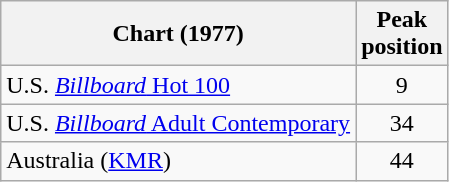<table class="wikitable sortable">
<tr>
<th>Chart (1977)</th>
<th>Peak<br>position</th>
</tr>
<tr>
<td>U.S. <a href='#'><em>Billboard</em> Hot 100</a></td>
<td style="text-align:center;">9</td>
</tr>
<tr>
<td>U.S. <a href='#'><em>Billboard</em> Adult Contemporary</a></td>
<td style="text-align:center;">34</td>
</tr>
<tr>
<td>Australia (<a href='#'>KMR</a>)</td>
<td style="text-align:center;">44</td>
</tr>
</table>
